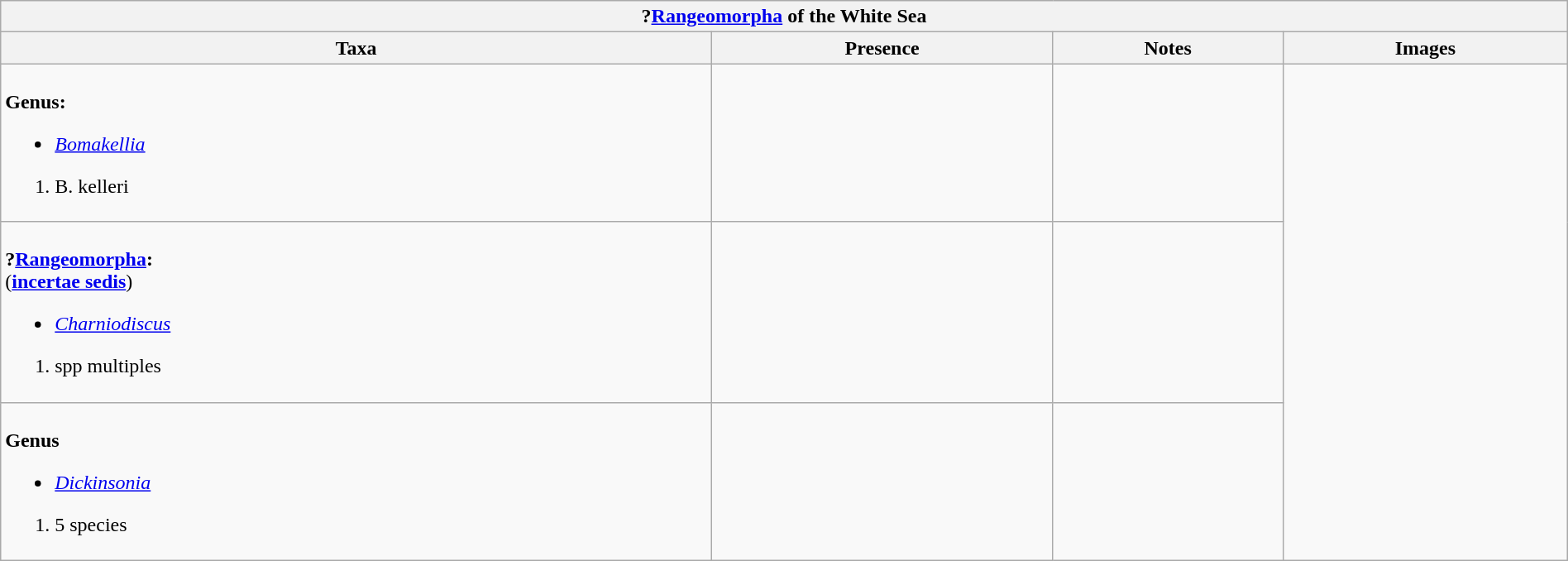<table class="wikitable" align="center" width="100%">
<tr>
<th colspan="5" align="center"><strong>?<a href='#'>Rangeomorpha</a> of the White Sea</strong></th>
</tr>
<tr>
<th>Taxa</th>
<th>Presence</th>
<th>Notes</th>
<th>Images</th>
</tr>
<tr>
<td><br><strong>Genus:</strong><ul><li><em><a href='#'>Bomakellia</a></em></li></ul><ol><li>B. kelleri</li></ol></td>
<td></td>
<td></td>
<td rowspan="99"><br><br><br><br><br></td>
</tr>
<tr>
<td><br><strong>?<a href='#'>Rangeomorpha</a>:</strong><br>(<strong><a href='#'>incertae sedis</a></strong>)<ul><li><em><a href='#'>Charniodiscus</a></em></li></ul><ol><li>spp multiples</li></ol></td>
<td></td>
<td></td>
</tr>
<tr>
<td><br><strong>Genus</strong><ul><li><em><a href='#'>Dickinsonia</a></em></li></ul><ol><li>5 species</li></ol></td>
<td></td>
<td></td>
</tr>
</table>
